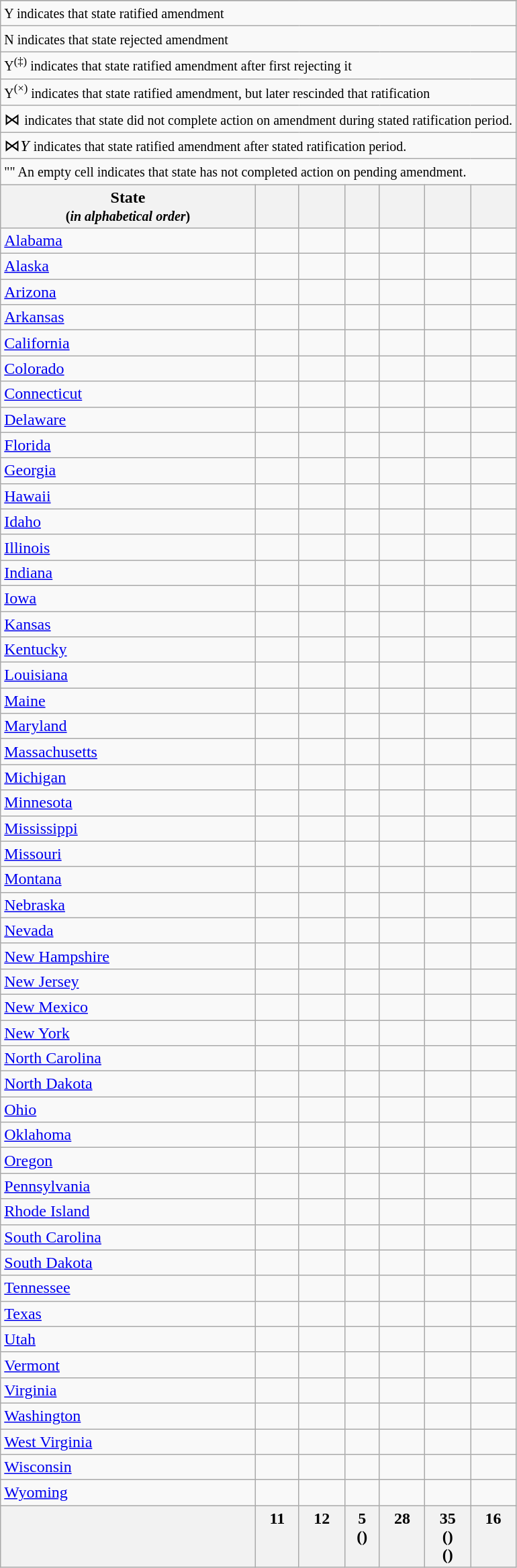<table class="wikitable">
<tr style="vertical-align: bottom;">
</tr>
<tr>
<td colspan=7><small>Y indicates that state ratified amendment</small></td>
</tr>
<tr>
<td colspan=7><small>N indicates that state rejected amendment</small></td>
</tr>
<tr>
<td colspan=7><small>Y<sup>(‡)</sup> indicates that state ratified amendment after first rejecting it</small></td>
</tr>
<tr>
<td colspan=7><small>Y<sup>(×)</sup> indicates that state ratified amendment, but later rescinded that ratification</small></td>
</tr>
<tr>
<td colspan=7>⋈ <small>indicates that state did not complete action on amendment during stated ratification period.</small></td>
</tr>
<tr>
<td colspan=7>⋈<em>Y</em> <small>indicates that state ratified amendment after stated ratification period.</small></td>
</tr>
<tr>
<td colspan=7><small>"" An empty cell indicates that state has not completed action on pending amendment.</small></td>
</tr>
<tr style="vertical-align: bottom;">
<th>State<br><small>(<em>in alphabetical order</em>)</small></th>
<th></th>
<th></th>
<th></th>
<th></th>
<th></th>
<th></th>
</tr>
<tr>
<td><a href='#'>Alabama</a></td>
<td></td>
<td></td>
<td></td>
<td></td>
<td></td>
<td></td>
</tr>
<tr>
<td><a href='#'>Alaska</a></td>
<td></td>
<td></td>
<td></td>
<td></td>
<td></td>
<td></td>
</tr>
<tr>
<td><a href='#'>Arizona</a></td>
<td></td>
<td></td>
<td></td>
<td></td>
<td></td>
<td></td>
</tr>
<tr>
<td><a href='#'>Arkansas</a></td>
<td></td>
<td></td>
<td></td>
<td></td>
<td></td>
<td></td>
</tr>
<tr>
<td><a href='#'>California</a></td>
<td></td>
<td></td>
<td></td>
<td></td>
<td></td>
<td></td>
</tr>
<tr>
<td><a href='#'>Colorado</a></td>
<td></td>
<td></td>
<td></td>
<td></td>
<td></td>
<td></td>
</tr>
<tr>
<td><a href='#'>Connecticut</a></td>
<td></td>
<td></td>
<td></td>
<td></td>
<td></td>
<td></td>
</tr>
<tr>
<td><a href='#'>Delaware</a></td>
<td></td>
<td></td>
<td></td>
<td></td>
<td></td>
<td></td>
</tr>
<tr>
<td><a href='#'>Florida</a></td>
<td></td>
<td></td>
<td></td>
<td></td>
<td></td>
<td></td>
</tr>
<tr>
<td><a href='#'>Georgia</a></td>
<td></td>
<td></td>
<td></td>
<td></td>
<td></td>
<td></td>
</tr>
<tr>
<td><a href='#'>Hawaii</a></td>
<td></td>
<td></td>
<td></td>
<td></td>
<td></td>
<td></td>
</tr>
<tr>
<td><a href='#'>Idaho</a></td>
<td></td>
<td></td>
<td></td>
<td></td>
<td></td>
<td></td>
</tr>
<tr>
<td><a href='#'>Illinois</a></td>
<td></td>
<td></td>
<td></td>
<td></td>
<td></td>
<td></td>
</tr>
<tr>
<td><a href='#'>Indiana</a></td>
<td></td>
<td></td>
<td></td>
<td></td>
<td></td>
<td></td>
</tr>
<tr>
<td><a href='#'>Iowa</a></td>
<td></td>
<td></td>
<td></td>
<td></td>
<td></td>
<td></td>
</tr>
<tr>
<td><a href='#'>Kansas</a></td>
<td></td>
<td></td>
<td></td>
<td></td>
<td></td>
<td></td>
</tr>
<tr>
<td><a href='#'>Kentucky</a></td>
<td></td>
<td></td>
<td></td>
<td></td>
<td></td>
<td></td>
</tr>
<tr>
<td><a href='#'>Louisiana</a></td>
<td></td>
<td></td>
<td></td>
<td></td>
<td></td>
<td></td>
</tr>
<tr>
<td><a href='#'>Maine</a></td>
<td></td>
<td></td>
<td></td>
<td></td>
<td></td>
<td></td>
</tr>
<tr>
<td><a href='#'>Maryland</a></td>
<td></td>
<td></td>
<td></td>
<td></td>
<td></td>
<td></td>
</tr>
<tr>
<td><a href='#'>Massachusetts</a></td>
<td></td>
<td></td>
<td></td>
<td></td>
<td></td>
<td></td>
</tr>
<tr>
<td><a href='#'>Michigan</a></td>
<td></td>
<td></td>
<td></td>
<td></td>
<td></td>
<td></td>
</tr>
<tr>
<td><a href='#'>Minnesota</a></td>
<td></td>
<td></td>
<td></td>
<td></td>
<td></td>
<td></td>
</tr>
<tr>
<td><a href='#'>Mississippi</a></td>
<td></td>
<td></td>
<td></td>
<td></td>
<td></td>
<td></td>
</tr>
<tr>
<td><a href='#'>Missouri</a></td>
<td></td>
<td></td>
<td></td>
<td></td>
<td></td>
<td></td>
</tr>
<tr>
<td><a href='#'>Montana</a></td>
<td></td>
<td></td>
<td></td>
<td></td>
<td></td>
<td></td>
</tr>
<tr>
<td><a href='#'>Nebraska</a></td>
<td></td>
<td></td>
<td></td>
<td></td>
<td></td>
<td></td>
</tr>
<tr>
<td><a href='#'>Nevada</a></td>
<td></td>
<td></td>
<td></td>
<td></td>
<td></td>
<td></td>
</tr>
<tr>
<td><a href='#'>New Hampshire</a></td>
<td></td>
<td></td>
<td></td>
<td></td>
<td></td>
<td></td>
</tr>
<tr>
<td><a href='#'>New Jersey</a></td>
<td></td>
<td></td>
<td></td>
<td></td>
<td></td>
<td></td>
</tr>
<tr>
<td><a href='#'>New Mexico</a></td>
<td></td>
<td></td>
<td></td>
<td></td>
<td></td>
<td></td>
</tr>
<tr>
<td><a href='#'>New York</a></td>
<td></td>
<td></td>
<td></td>
<td></td>
<td></td>
<td></td>
</tr>
<tr>
<td><a href='#'>North Carolina</a></td>
<td></td>
<td></td>
<td></td>
<td></td>
<td></td>
<td></td>
</tr>
<tr>
<td><a href='#'>North Dakota</a></td>
<td></td>
<td></td>
<td></td>
<td></td>
<td></td>
<td></td>
</tr>
<tr>
<td><a href='#'>Ohio</a></td>
<td></td>
<td></td>
<td></td>
<td></td>
<td></td>
<td></td>
</tr>
<tr>
<td><a href='#'>Oklahoma</a></td>
<td></td>
<td></td>
<td></td>
<td></td>
<td></td>
<td></td>
</tr>
<tr>
<td><a href='#'>Oregon</a></td>
<td></td>
<td></td>
<td></td>
<td></td>
<td></td>
<td></td>
</tr>
<tr>
<td><a href='#'>Pennsylvania</a></td>
<td></td>
<td></td>
<td></td>
<td></td>
<td></td>
<td></td>
</tr>
<tr>
<td><a href='#'>Rhode Island</a></td>
<td></td>
<td></td>
<td></td>
<td></td>
<td></td>
<td></td>
</tr>
<tr>
<td><a href='#'>South Carolina</a></td>
<td></td>
<td></td>
<td></td>
<td></td>
<td></td>
<td></td>
</tr>
<tr>
<td><a href='#'>South Dakota</a></td>
<td></td>
<td></td>
<td></td>
<td></td>
<td></td>
<td></td>
</tr>
<tr>
<td><a href='#'>Tennessee</a></td>
<td></td>
<td></td>
<td></td>
<td></td>
<td></td>
<td></td>
</tr>
<tr>
<td><a href='#'>Texas</a></td>
<td></td>
<td></td>
<td></td>
<td></td>
<td></td>
<td></td>
</tr>
<tr>
<td><a href='#'>Utah</a></td>
<td></td>
<td></td>
<td></td>
<td></td>
<td></td>
<td></td>
</tr>
<tr>
<td><a href='#'>Vermont</a></td>
<td></td>
<td></td>
<td></td>
<td></td>
<td></td>
<td></td>
</tr>
<tr>
<td><a href='#'>Virginia</a></td>
<td></td>
<td></td>
<td></td>
<td></td>
<td></td>
<td></td>
</tr>
<tr>
<td><a href='#'>Washington</a></td>
<td></td>
<td></td>
<td></td>
<td></td>
<td></td>
<td></td>
</tr>
<tr>
<td><a href='#'>West Virginia</a></td>
<td></td>
<td></td>
<td></td>
<td></td>
<td></td>
<td></td>
</tr>
<tr>
<td><a href='#'>Wisconsin</a></td>
<td></td>
<td></td>
<td></td>
<td></td>
<td></td>
<td></td>
</tr>
<tr>
<td><a href='#'>Wyoming</a></td>
<td></td>
<td></td>
<td></td>
<td></td>
<td></td>
<td></td>
</tr>
<tr style="vertical-align:top;">
<th nowrap></th>
<th>11</th>
<th>12</th>
<th>5<br>()</th>
<th>28</th>
<th>35<br>()<br>()</th>
<th>16</th>
</tr>
</table>
